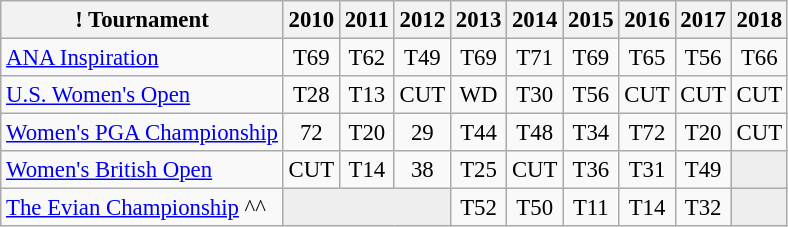<table class="wikitable" style="font-size:95%;text-align:center;">
<tr>
<th>! Tournament</th>
<th>2010</th>
<th>2011</th>
<th>2012</th>
<th>2013</th>
<th>2014</th>
<th>2015</th>
<th>2016</th>
<th>2017</th>
<th>2018</th>
</tr>
<tr>
<td align=left><a href='#'>ANA Inspiration</a></td>
<td>T69</td>
<td>T62</td>
<td>T49</td>
<td>T69</td>
<td>T71</td>
<td>T69</td>
<td>T65</td>
<td>T56</td>
<td>T66</td>
</tr>
<tr>
<td align=left><a href='#'>U.S. Women's Open</a></td>
<td>T28</td>
<td>T13</td>
<td>CUT</td>
<td>WD</td>
<td>T30</td>
<td>T56</td>
<td>CUT</td>
<td>CUT</td>
<td>CUT</td>
</tr>
<tr>
<td align=left><a href='#'>Women's PGA Championship</a></td>
<td>72</td>
<td>T20</td>
<td>29</td>
<td>T44</td>
<td>T48</td>
<td>T34</td>
<td>T72</td>
<td>T20</td>
<td>CUT</td>
</tr>
<tr>
<td align=left><a href='#'>Women's British Open</a></td>
<td>CUT</td>
<td>T14</td>
<td>38</td>
<td>T25</td>
<td>CUT</td>
<td>T36</td>
<td>T31</td>
<td>T49</td>
<td style="background:#eeeeee;"></td>
</tr>
<tr>
<td align=left><a href='#'>The Evian Championship</a> ^^</td>
<td style="background:#eeeeee;" colspan=3></td>
<td>T52</td>
<td>T50</td>
<td>T11</td>
<td>T14</td>
<td>T32</td>
<td style="background:#eeeeee;"></td>
</tr>
</table>
